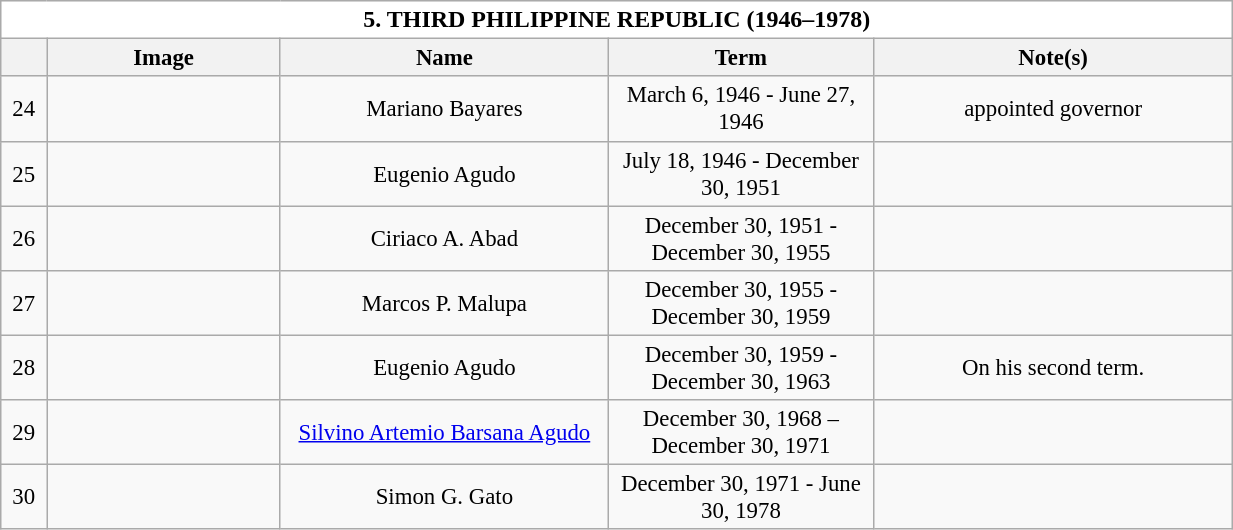<table class="wikitable collapsible collapsed" style="vertical-align:top;text-align:center;font-size:95%;">
<tr>
<th style="background-color:white;font-size:105%;width:51em;" colspan=5>5. THIRD PHILIPPINE REPUBLIC (1946–1978)</th>
</tr>
<tr>
<th style="width: 1em;text-align:center"></th>
<th style="width: 7em;text-align:center">Image</th>
<th style="width: 10em;text-align:center">Name</th>
<th style="width: 8em;text-align:center">Term</th>
<th style="width: 11em;text-align:center">Note(s)</th>
</tr>
<tr>
<td>24</td>
<td></td>
<td>Mariano Bayares</td>
<td>March 6, 1946 - June 27, 1946</td>
<td>appointed governor</td>
</tr>
<tr>
<td>25</td>
<td></td>
<td>Eugenio Agudo</td>
<td>July 18, 1946 - December 30, 1951</td>
<td></td>
</tr>
<tr>
<td>26</td>
<td></td>
<td>Ciriaco A. Abad</td>
<td>December 30, 1951 - December 30, 1955</td>
<td></td>
</tr>
<tr>
<td>27</td>
<td></td>
<td>Marcos P. Malupa</td>
<td>December 30, 1955 - December 30, 1959</td>
<td></td>
</tr>
<tr>
<td>28</td>
<td></td>
<td>Eugenio Agudo</td>
<td>December 30, 1959 - December 30, 1963</td>
<td>On his second term.</td>
</tr>
<tr>
<td>29</td>
<td></td>
<td><a href='#'>Silvino Artemio Barsana Agudo</a></td>
<td>December 30, 1968 – December 30, 1971</td>
<td></td>
</tr>
<tr>
<td>30</td>
<td></td>
<td>Simon G. Gato</td>
<td>December 30, 1971 - June 30, 1978</td>
<td></td>
</tr>
</table>
